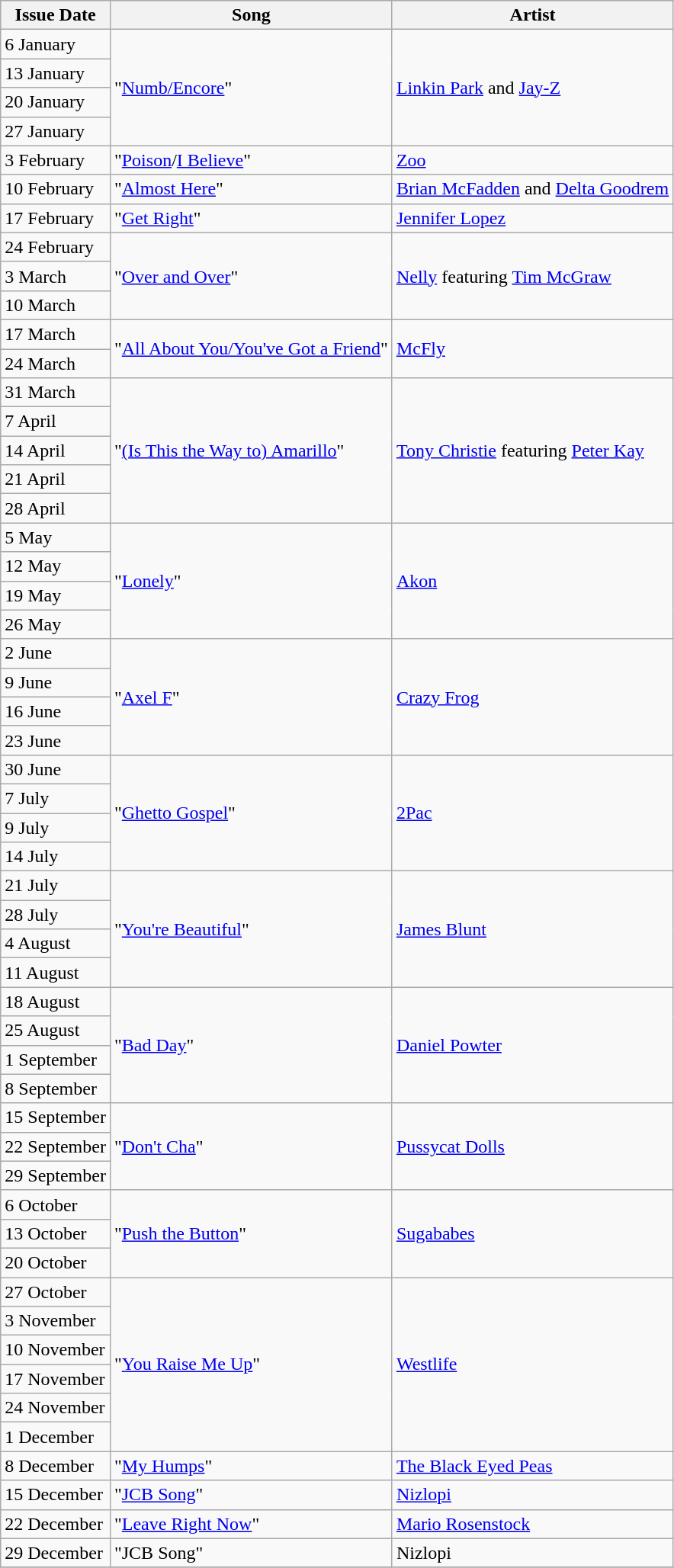<table class="wikitable">
<tr>
<th>Issue Date</th>
<th>Song</th>
<th>Artist</th>
</tr>
<tr>
<td>6 January</td>
<td rowspan=4>"<a href='#'>Numb/Encore</a>"</td>
<td rowspan=4><a href='#'>Linkin Park</a> and <a href='#'>Jay-Z</a></td>
</tr>
<tr>
<td>13 January</td>
</tr>
<tr>
<td>20 January</td>
</tr>
<tr>
<td>27 January</td>
</tr>
<tr>
<td>3 February</td>
<td>"<a href='#'>Poison</a>/<a href='#'>I Believe</a>"</td>
<td><a href='#'>Zoo</a></td>
</tr>
<tr>
<td>10 February</td>
<td>"<a href='#'>Almost Here</a>"</td>
<td><a href='#'>Brian McFadden</a> and <a href='#'>Delta Goodrem</a></td>
</tr>
<tr>
<td>17 February</td>
<td>"<a href='#'>Get Right</a>"</td>
<td><a href='#'>Jennifer Lopez</a></td>
</tr>
<tr>
<td>24 February</td>
<td rowspan=3>"<a href='#'>Over and Over</a>"</td>
<td rowspan=3><a href='#'>Nelly</a> featuring <a href='#'>Tim McGraw</a></td>
</tr>
<tr>
<td>3 March</td>
</tr>
<tr>
<td>10 March</td>
</tr>
<tr>
<td>17 March</td>
<td rowspan=2>"<a href='#'>All About You/You've Got a Friend</a>"</td>
<td rowspan=2><a href='#'>McFly</a></td>
</tr>
<tr>
<td>24 March</td>
</tr>
<tr>
<td>31 March</td>
<td rowspan=5>"<a href='#'>(Is This the Way to) Amarillo</a>"</td>
<td rowspan=5><a href='#'>Tony Christie</a> featuring <a href='#'>Peter Kay</a></td>
</tr>
<tr>
<td>7 April</td>
</tr>
<tr>
<td>14 April</td>
</tr>
<tr>
<td>21 April</td>
</tr>
<tr>
<td>28 April</td>
</tr>
<tr>
<td>5 May</td>
<td rowspan=4>"<a href='#'>Lonely</a>"</td>
<td rowspan=4><a href='#'>Akon</a></td>
</tr>
<tr>
<td>12 May</td>
</tr>
<tr>
<td>19 May</td>
</tr>
<tr>
<td>26 May</td>
</tr>
<tr>
<td>2 June</td>
<td rowspan=4>"<a href='#'>Axel F</a>"</td>
<td rowspan=4><a href='#'>Crazy Frog</a></td>
</tr>
<tr>
<td>9 June</td>
</tr>
<tr>
<td>16 June</td>
</tr>
<tr>
<td>23 June</td>
</tr>
<tr>
<td>30 June</td>
<td rowspan=4>"<a href='#'>Ghetto Gospel</a>"</td>
<td rowspan=4><a href='#'>2Pac</a></td>
</tr>
<tr>
<td>7 July</td>
</tr>
<tr>
<td>9 July</td>
</tr>
<tr>
<td>14 July</td>
</tr>
<tr>
<td>21 July</td>
<td rowspan=4>"<a href='#'>You're Beautiful</a>"</td>
<td rowspan=4><a href='#'>James Blunt</a></td>
</tr>
<tr>
<td>28 July</td>
</tr>
<tr>
<td>4 August</td>
</tr>
<tr>
<td>11 August</td>
</tr>
<tr>
<td>18 August</td>
<td rowspan=4>"<a href='#'>Bad Day</a>"</td>
<td rowspan=4><a href='#'>Daniel Powter</a></td>
</tr>
<tr>
<td>25 August</td>
</tr>
<tr>
<td>1 September</td>
</tr>
<tr>
<td>8 September</td>
</tr>
<tr>
<td>15 September</td>
<td rowspan=3>"<a href='#'>Don't Cha</a>"</td>
<td rowspan=3><a href='#'>Pussycat Dolls</a></td>
</tr>
<tr>
<td>22 September</td>
</tr>
<tr>
<td>29 September</td>
</tr>
<tr>
<td>6 October</td>
<td rowspan=3>"<a href='#'>Push the Button</a>"</td>
<td rowspan=3><a href='#'>Sugababes</a></td>
</tr>
<tr>
<td>13 October</td>
</tr>
<tr>
<td>20 October</td>
</tr>
<tr>
<td>27 October</td>
<td rowspan=6>"<a href='#'>You Raise Me Up</a>"</td>
<td rowspan=6><a href='#'>Westlife</a></td>
</tr>
<tr>
<td>3 November</td>
</tr>
<tr>
<td>10 November</td>
</tr>
<tr>
<td>17 November</td>
</tr>
<tr>
<td>24 November</td>
</tr>
<tr>
<td>1 December</td>
</tr>
<tr>
<td>8 December</td>
<td>"<a href='#'>My Humps</a>"</td>
<td><a href='#'>The Black Eyed Peas</a></td>
</tr>
<tr>
<td>15 December</td>
<td>"<a href='#'>JCB Song</a>"</td>
<td><a href='#'>Nizlopi</a></td>
</tr>
<tr>
<td>22 December</td>
<td>"<a href='#'>Leave Right Now</a>"</td>
<td><a href='#'>Mario Rosenstock</a></td>
</tr>
<tr>
<td>29 December</td>
<td>"JCB Song"</td>
<td>Nizlopi</td>
</tr>
<tr>
</tr>
</table>
